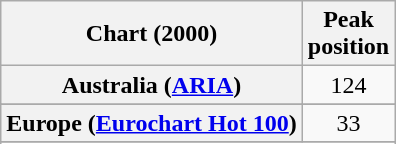<table class="wikitable sortable plainrowheaders" style="text-align:center">
<tr>
<th>Chart (2000)</th>
<th>Peak<br>position</th>
</tr>
<tr>
<th scope="row">Australia (<a href='#'>ARIA</a>)</th>
<td align="center">124</td>
</tr>
<tr>
</tr>
<tr>
</tr>
<tr>
<th scope="row">Europe (<a href='#'>Eurochart Hot 100</a>)</th>
<td>33</td>
</tr>
<tr>
</tr>
<tr>
</tr>
<tr>
</tr>
<tr>
</tr>
<tr>
</tr>
<tr>
</tr>
<tr>
</tr>
</table>
